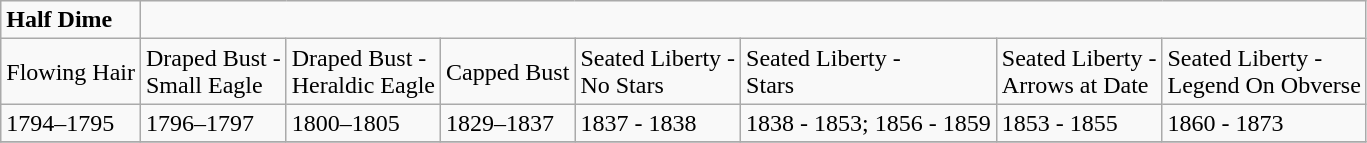<table class="wikitable">
<tr>
<td><strong>Half Dime</strong></td>
</tr>
<tr>
<td>Flowing Hair</td>
<td>Draped Bust -<br>Small Eagle</td>
<td>Draped Bust -<br>Heraldic Eagle</td>
<td>Capped Bust</td>
<td>Seated Liberty -<br>No Stars</td>
<td>Seated Liberty -<br>Stars</td>
<td>Seated Liberty -<br>Arrows at Date</td>
<td>Seated Liberty -<br>Legend On Obverse</td>
</tr>
<tr>
<td>1794–1795</td>
<td>1796–1797</td>
<td>1800–1805</td>
<td>1829–1837</td>
<td>1837 - 1838</td>
<td>1838 - 1853; 1856 - 1859</td>
<td>1853 - 1855</td>
<td>1860 - 1873</td>
</tr>
<tr>
</tr>
</table>
